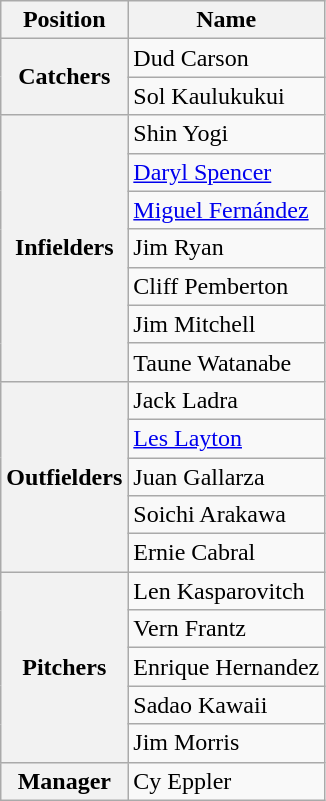<table class=wikitable>
<tr>
<th>Position</th>
<th>Name</th>
</tr>
<tr>
<th rowspan=2>Catchers</th>
<td> Dud Carson</td>
</tr>
<tr>
<td> Sol Kaulukukui</td>
</tr>
<tr>
<th rowspan=7>Infielders</th>
<td> Shin Yogi</td>
</tr>
<tr>
<td> <a href='#'>Daryl Spencer</a></td>
</tr>
<tr>
<td> <a href='#'>Miguel Fernández</a></td>
</tr>
<tr>
<td> Jim Ryan</td>
</tr>
<tr>
<td> Cliff Pemberton</td>
</tr>
<tr>
<td> Jim Mitchell</td>
</tr>
<tr>
<td> Taune Watanabe</td>
</tr>
<tr>
<th rowspan=5>Outfielders</th>
<td> Jack Ladra</td>
</tr>
<tr>
<td> <a href='#'>Les Layton</a></td>
</tr>
<tr>
<td> Juan Gallarza</td>
</tr>
<tr>
<td> Soichi Arakawa</td>
</tr>
<tr>
<td> Ernie Cabral</td>
</tr>
<tr>
<th rowspan=5>Pitchers</th>
<td> Len Kasparovitch</td>
</tr>
<tr>
<td> Vern Frantz</td>
</tr>
<tr>
<td> Enrique Hernandez</td>
</tr>
<tr>
<td> Sadao Kawaii</td>
</tr>
<tr>
<td> Jim Morris</td>
</tr>
<tr>
<th>Manager</th>
<td> Cy Eppler</td>
</tr>
</table>
